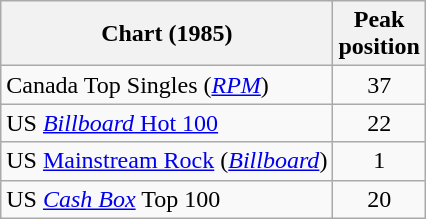<table class="wikitable sortable">
<tr>
<th>Chart (1985)</th>
<th>Peak<br>position</th>
</tr>
<tr>
<td>Canada Top Singles (<em><a href='#'>RPM</a></em>)</td>
<td style="text-align:center;">37</td>
</tr>
<tr>
<td>US <a href='#'><em>Billboard</em> Hot 100</a></td>
<td style="text-align:center;">22</td>
</tr>
<tr>
<td>US <a href='#'>Mainstream Rock</a> (<em><a href='#'>Billboard</a></em>)</td>
<td style="text-align:center;">1</td>
</tr>
<tr>
<td>US <a href='#'><em>Cash Box</em></a> Top 100</td>
<td align="center">20</td>
</tr>
</table>
